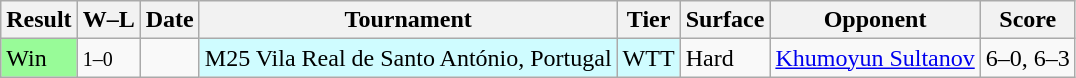<table class="wikitable">
<tr>
<th>Result</th>
<th class="unsortable">W–L</th>
<th>Date</th>
<th>Tournament</th>
<th>Tier</th>
<th>Surface</th>
<th>Opponent</th>
<th class="unsortable">Score</th>
</tr>
<tr>
<td bgcolor=98fb98>Win</td>
<td><small>1–0</small></td>
<td></td>
<td style="background:#cffcff;">M25 Vila Real de Santo António, Portugal</td>
<td style="background:#cffcff;">WTT</td>
<td>Hard</td>
<td> <a href='#'>Khumoyun Sultanov</a></td>
<td>6–0, 6–3</td>
</tr>
</table>
